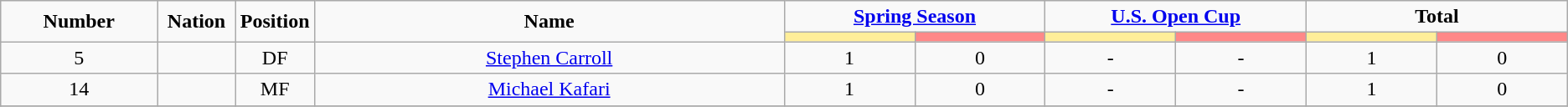<table class="wikitable" style="text-align:center;">
<tr>
<td rowspan="2"  style="width:10%; text-align:center;"><strong>Number</strong></td>
<td rowspan="2"  style="width:5%; text-align:center;"><strong>Nation</strong></td>
<td rowspan="2"  style="width:5%; text-align:center;"><strong>Position</strong></td>
<td rowspan="2"  style="width:30%; text-align:center;"><strong>Name</strong></td>
<td colspan="2" style="text-align:center;"><strong><a href='#'>Spring Season</a></strong></td>
<td colspan="2" style="text-align:center;"><strong><a href='#'>U.S. Open Cup</a></strong></td>
<td colspan="2" style="text-align:center;"><strong>Total</strong></td>
</tr>
<tr>
<th style="width:60px; background:#fe9;"></th>
<th style="width:60px; background:#ff8888;"></th>
<th style="width:60px; background:#fe9;"></th>
<th style="width:60px; background:#ff8888;"></th>
<th style="width:60px; background:#fe9;"></th>
<th style="width:60px; background:#ff8888;"></th>
</tr>
<tr>
<td>5</td>
<td></td>
<td>DF</td>
<td><a href='#'>Stephen Carroll</a></td>
<td>1</td>
<td>0</td>
<td>-</td>
<td>-</td>
<td>1</td>
<td>0</td>
</tr>
<tr>
<td>14</td>
<td></td>
<td>MF</td>
<td><a href='#'>Michael Kafari</a></td>
<td>1</td>
<td>0</td>
<td>-</td>
<td>-</td>
<td>1</td>
<td>0</td>
</tr>
<tr>
</tr>
</table>
